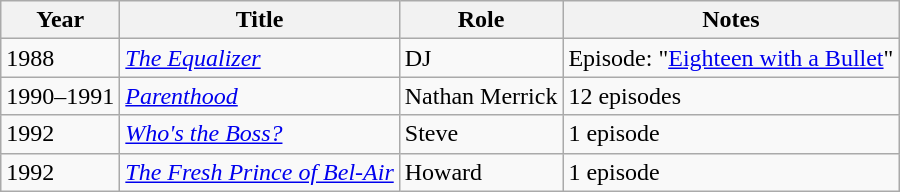<table class="wikitable sortable">
<tr>
<th>Year</th>
<th>Title</th>
<th>Role</th>
<th>Notes</th>
</tr>
<tr>
<td>1988</td>
<td><em><a href='#'>The Equalizer</a></em></td>
<td>DJ</td>
<td>Episode: "<a href='#'>Eighteen with a Bullet</a>"</td>
</tr>
<tr>
<td>1990–1991</td>
<td><em><a href='#'>Parenthood</a></em></td>
<td>Nathan Merrick</td>
<td>12 episodes</td>
</tr>
<tr>
<td>1992</td>
<td><em><a href='#'>Who's the Boss?</a></em></td>
<td>Steve</td>
<td>1 episode</td>
</tr>
<tr>
<td>1992</td>
<td><em><a href='#'>The Fresh Prince of Bel-Air</a></em></td>
<td>Howard</td>
<td>1 episode</td>
</tr>
</table>
